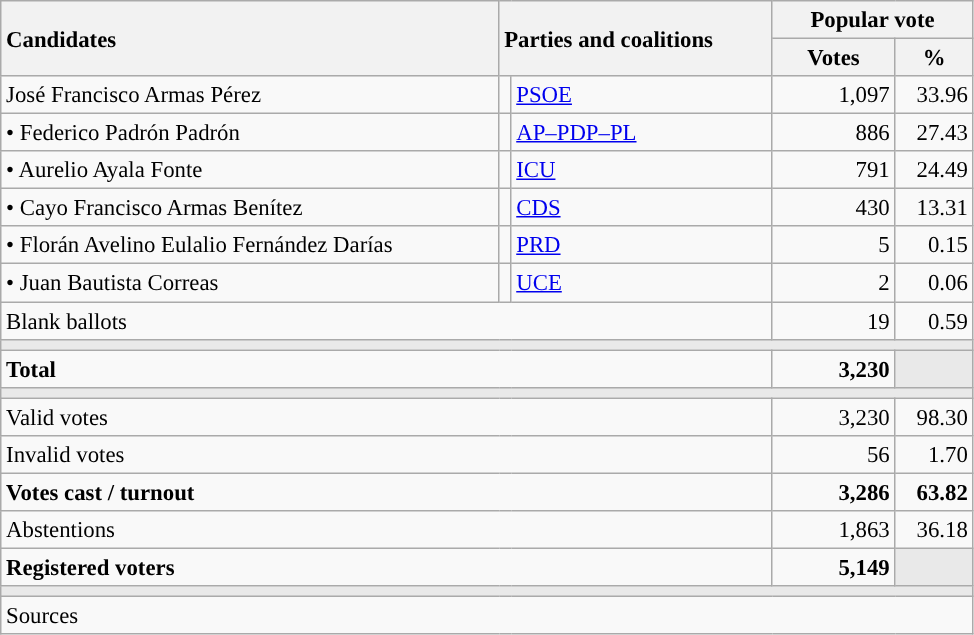<table class="wikitable" style="text-align:right; font-size:95%;">
<tr>
<th style="text-align:left;" rowspan="2" width="325">Candidates</th>
<th style="text-align:left;" rowspan="2" colspan="2" width="175">Parties and coalitions</th>
<th colspan="2">Popular vote</th>
</tr>
<tr>
<th width="75">Votes</th>
<th width="45">%</th>
</tr>
<tr>
<td align="left"> José Francisco Armas Pérez</td>
<td width="1" style="color:inherit;background:"></td>
<td align="left"><a href='#'>PSOE</a></td>
<td>1,097</td>
<td>33.96</td>
</tr>
<tr>
<td align="left">• Federico Padrón Padrón</td>
<td style="color:inherit;background:"></td>
<td align="left"><a href='#'>AP–PDP–PL</a></td>
<td>886</td>
<td>27.43</td>
</tr>
<tr>
<td align="left">• Aurelio Ayala Fonte</td>
<td style="color:inherit;background:"></td>
<td align="left"><a href='#'>ICU</a></td>
<td>791</td>
<td>24.49</td>
</tr>
<tr>
<td align="left">• Cayo Francisco Armas Benítez</td>
<td style="color:inherit;background:"></td>
<td align="left"><a href='#'>CDS</a></td>
<td>430</td>
<td>13.31</td>
</tr>
<tr>
<td align="left">• Florán Avelino Eulalio Fernández Darías</td>
<td style="color:inherit;background:"></td>
<td align="left"><a href='#'>PRD</a></td>
<td>5</td>
<td>0.15</td>
</tr>
<tr>
<td align="left">• Juan Bautista Correas</td>
<td style="color:inherit;background:"></td>
<td align="left"><a href='#'>UCE</a></td>
<td>2</td>
<td>0.06</td>
</tr>
<tr>
<td align="left" colspan="3">Blank ballots</td>
<td>19</td>
<td>0.59</td>
</tr>
<tr>
<td colspan="5" bgcolor="#E9E9E9"></td>
</tr>
<tr style="font-weight:bold;">
<td align="left" colspan="3">Total</td>
<td>3,230</td>
<td bgcolor="#E9E9E9"></td>
</tr>
<tr>
<td colspan="5" bgcolor="#E9E9E9"></td>
</tr>
<tr>
<td align="left" colspan="3">Valid votes</td>
<td>3,230</td>
<td>98.30</td>
</tr>
<tr>
<td align="left" colspan="3">Invalid votes</td>
<td>56</td>
<td>1.70</td>
</tr>
<tr style="font-weight:bold;">
<td align="left" colspan="3">Votes cast / turnout</td>
<td>3,286</td>
<td>63.82</td>
</tr>
<tr>
<td align="left" colspan="3">Abstentions</td>
<td>1,863</td>
<td>36.18</td>
</tr>
<tr style="font-weight:bold;">
<td align="left" colspan="3">Registered voters</td>
<td>5,149</td>
<td bgcolor="#E9E9E9"></td>
</tr>
<tr>
<td colspan="5" bgcolor="#E9E9E9"></td>
</tr>
<tr>
<td align="left" colspan="5">Sources</td>
</tr>
</table>
